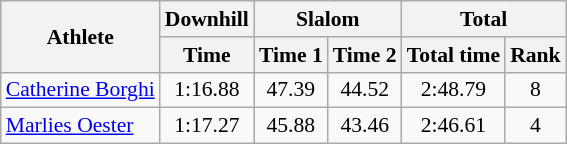<table class="wikitable" style="font-size:90%">
<tr>
<th rowspan="2">Athlete</th>
<th>Downhill</th>
<th colspan="2">Slalom</th>
<th colspan="2">Total</th>
</tr>
<tr>
<th>Time</th>
<th>Time 1</th>
<th>Time 2</th>
<th>Total time</th>
<th>Rank</th>
</tr>
<tr>
<td><a href='#'>Catherine Borghi</a></td>
<td align="center">1:16.88</td>
<td align="center">47.39</td>
<td align="center">44.52</td>
<td align="center">2:48.79</td>
<td align="center">8</td>
</tr>
<tr>
<td><a href='#'>Marlies Oester</a></td>
<td align="center">1:17.27</td>
<td align="center">45.88</td>
<td align="center">43.46</td>
<td align="center">2:46.61</td>
<td align="center">4</td>
</tr>
</table>
